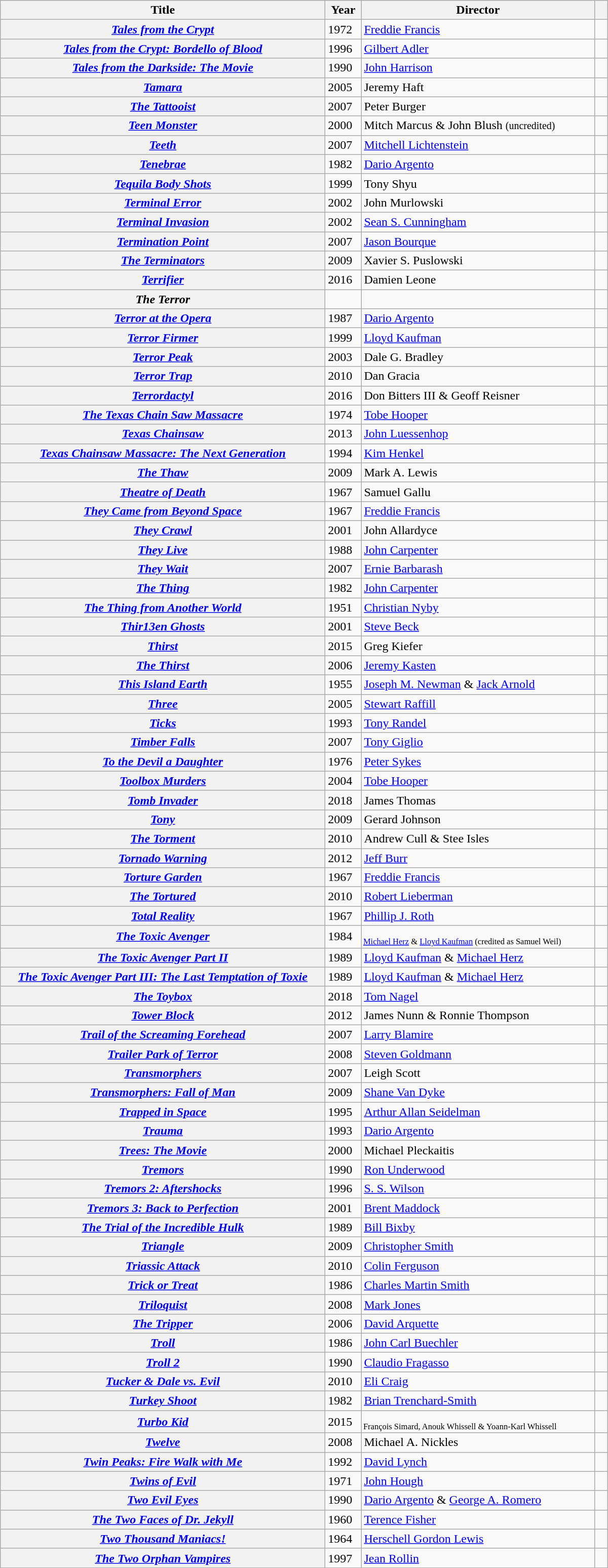<table style="width:800px;" class="wikitable plainrowheaders sortable">
<tr>
<th width="420" scope="col">Title</th>
<th width="40" scope="col">Year</th>
<th width="300" scope="col">Director</th>
<th scope="col"></th>
</tr>
<tr>
<th scope="row"><em><a href='#'>Tales from the Crypt</a></em></th>
<td>1972</td>
<td><a href='#'>Freddie Francis</a></td>
<td></td>
</tr>
<tr>
<th scope="row"><em><a href='#'>Tales from the Crypt: Bordello of Blood</a></em></th>
<td>1996</td>
<td><a href='#'>Gilbert Adler</a></td>
<td></td>
</tr>
<tr>
<th scope="row"><em><a href='#'>Tales from the Darkside: The Movie</a></em></th>
<td>1990</td>
<td><a href='#'>John Harrison</a></td>
<td></td>
</tr>
<tr>
<th scope="row"><em><a href='#'>Tamara</a></em></th>
<td>2005</td>
<td>Jeremy Haft</td>
<td></td>
</tr>
<tr>
<th scope="row"><em><a href='#'>The Tattooist</a></em></th>
<td>2007</td>
<td>Peter Burger</td>
<td align="center"></td>
</tr>
<tr>
<th scope="row"><em><a href='#'>Teen Monster</a></em></th>
<td>2000</td>
<td>Mitch Marcus & John Blush <small>(uncredited)</small></td>
<td></td>
</tr>
<tr>
<th scope="row"><em><a href='#'>Teeth</a></em></th>
<td>2007</td>
<td><a href='#'>Mitchell Lichtenstein</a></td>
<td></td>
</tr>
<tr>
<th scope="row"><em><a href='#'>Tenebrae</a></em></th>
<td>1982</td>
<td><a href='#'>Dario Argento</a></td>
<td align="center"></td>
</tr>
<tr>
<th scope="row"><em><a href='#'>Tequila Body Shots</a></em></th>
<td>1999</td>
<td>Tony Shyu</td>
<td></td>
</tr>
<tr>
<th scope="row"><em><a href='#'>Terminal Error</a></em></th>
<td>2002</td>
<td>John Murlowski</td>
<td></td>
</tr>
<tr>
<th scope="row"><em><a href='#'>Terminal Invasion</a></em></th>
<td>2002</td>
<td><a href='#'>Sean S. Cunningham</a></td>
<td></td>
</tr>
<tr>
<th scope="row"><em><a href='#'>Termination Point</a></em></th>
<td>2007</td>
<td><a href='#'>Jason Bourque</a></td>
<td></td>
</tr>
<tr>
<th scope="row"><em><a href='#'>The Terminators</a></em></th>
<td>2009</td>
<td>Xavier S. Puslowski</td>
<td></td>
</tr>
<tr>
<th scope="row"><em><a href='#'>Terrifier</a></em></th>
<td>2016</td>
<td>Damien Leone</td>
<td align="center"></td>
</tr>
<tr>
<th scope="row"><em>The Terror</em> </th>
<td></td>
<td></td>
<td></td>
</tr>
<tr>
<th scope="row"><em><a href='#'>Terror at the Opera</a></em></th>
<td>1987</td>
<td><a href='#'>Dario Argento</a></td>
<td align="center"></td>
</tr>
<tr>
<th scope="row"><em><a href='#'>Terror Firmer</a></em></th>
<td>1999</td>
<td><a href='#'>Lloyd Kaufman</a></td>
<td></td>
</tr>
<tr>
<th scope="row"><em><a href='#'>Terror Peak</a></em></th>
<td>2003</td>
<td>Dale G. Bradley</td>
<td></td>
</tr>
<tr>
<th scope="row"><em><a href='#'>Terror Trap</a></em></th>
<td>2010</td>
<td>Dan Gracia</td>
<td></td>
</tr>
<tr>
<th scope="row"><em><a href='#'>Terrordactyl</a></em></th>
<td>2016</td>
<td>Don Bitters III & Geoff Reisner</td>
<td></td>
</tr>
<tr>
<th scope="row"><em><a href='#'>The Texas Chain Saw Massacre</a></em></th>
<td>1974</td>
<td><a href='#'>Tobe Hooper</a></td>
<td align="center"></td>
</tr>
<tr>
<th scope="row"><em><a href='#'>Texas Chainsaw</a></em></th>
<td>2013</td>
<td><a href='#'>John Luessenhop</a></td>
<td></td>
</tr>
<tr>
<th scope="row"><em><a href='#'>Texas Chainsaw Massacre: The Next Generation</a></em></th>
<td>1994</td>
<td><a href='#'>Kim Henkel</a></td>
<td></td>
</tr>
<tr>
<th scope="row"><em><a href='#'>The Thaw</a></em></th>
<td>2009</td>
<td>Mark A. Lewis</td>
<td></td>
</tr>
<tr>
<th scope="row"><em><a href='#'>Theatre of Death</a></em></th>
<td>1967</td>
<td>Samuel Gallu</td>
<td></td>
</tr>
<tr>
<th scope="row"><em><a href='#'>They Came from Beyond Space</a></em></th>
<td>1967</td>
<td><a href='#'>Freddie Francis</a></td>
<td></td>
</tr>
<tr>
<th scope="row"><em><a href='#'>They Crawl</a></em></th>
<td>2001</td>
<td>John Allardyce</td>
<td></td>
</tr>
<tr>
<th scope="row"><em><a href='#'>They Live</a></em></th>
<td>1988</td>
<td><a href='#'>John Carpenter</a></td>
<td align="center"></td>
</tr>
<tr>
<th scope="row"><em><a href='#'>They Wait</a></em></th>
<td>2007</td>
<td><a href='#'>Ernie Barbarash</a></td>
<td></td>
</tr>
<tr>
<th scope="row"><em><a href='#'>The Thing</a></em></th>
<td>1982</td>
<td><a href='#'>John Carpenter</a></td>
<td></td>
</tr>
<tr>
<th scope="row"><em><a href='#'>The Thing from Another World</a></em></th>
<td>1951</td>
<td><a href='#'>Christian Nyby</a></td>
<td align="center"></td>
</tr>
<tr>
<th scope="row"><em><a href='#'>Thir13en Ghosts</a></em></th>
<td>2001</td>
<td><a href='#'>Steve Beck</a></td>
<td></td>
</tr>
<tr>
<th scope="row"><em><a href='#'>Thirst</a></em></th>
<td>2015</td>
<td>Greg Kiefer</td>
<td></td>
</tr>
<tr>
<th scope="row"><em><a href='#'>The Thirst</a></em></th>
<td>2006</td>
<td><a href='#'>Jeremy Kasten</a></td>
<td></td>
</tr>
<tr>
<th scope="row"><em><a href='#'>This Island Earth</a></em></th>
<td>1955</td>
<td><a href='#'>Joseph M. Newman</a> & <a href='#'>Jack Arnold</a></td>
<td align="center"></td>
</tr>
<tr>
<th scope="row"><em><a href='#'>Three</a></em></th>
<td>2005</td>
<td><a href='#'>Stewart Raffill</a></td>
<td></td>
</tr>
<tr>
<th scope="row"><em><a href='#'>Ticks</a></em></th>
<td>1993</td>
<td><a href='#'>Tony Randel</a></td>
<td align="center"></td>
</tr>
<tr>
<th scope="row"><em><a href='#'>Timber Falls</a></em></th>
<td>2007</td>
<td><a href='#'>Tony Giglio</a></td>
<td></td>
</tr>
<tr>
<th scope="row"><em><a href='#'>To the Devil a Daughter</a></em></th>
<td>1976</td>
<td><a href='#'>Peter Sykes</a></td>
<td align="center"></td>
</tr>
<tr>
<th scope="row"><em><a href='#'>Toolbox Murders</a></em></th>
<td>2004</td>
<td><a href='#'>Tobe Hooper</a></td>
<td></td>
</tr>
<tr>
<th scope="row"><em><a href='#'>Tomb Invader</a></em></th>
<td>2018</td>
<td>James Thomas</td>
<td></td>
</tr>
<tr>
<th scope="row"><em><a href='#'>Tony</a></em></th>
<td>2009</td>
<td>Gerard Johnson</td>
<td align="center"></td>
</tr>
<tr>
<th scope="row"><em><a href='#'>The Torment</a></em></th>
<td>2010</td>
<td>Andrew Cull & Stee Isles</td>
<td align="center"></td>
</tr>
<tr>
<th scope="row"><em><a href='#'>Tornado Warning</a></em></th>
<td>2012</td>
<td><a href='#'>Jeff Burr</a></td>
<td></td>
</tr>
<tr>
<th scope="row"><em><a href='#'>Torture Garden</a></em></th>
<td>1967</td>
<td><a href='#'>Freddie Francis</a></td>
<td></td>
</tr>
<tr>
<th scope="row"><em><a href='#'>The Tortured</a></em></th>
<td>2010</td>
<td><a href='#'>Robert Lieberman</a></td>
<td></td>
</tr>
<tr>
<th scope="row"><em><a href='#'>Total Reality</a></em></th>
<td>1967</td>
<td><a href='#'>Phillip J. Roth</a></td>
<td></td>
</tr>
<tr>
<th scope="row"><em><a href='#'>The Toxic Avenger</a></em></th>
<td>1984</td>
<th style="background:#F9F9F9;font-size:11px;font-weight:normal;text-align:left;line-height:110%"><br><a href='#'>Michael Herz</a> & <a href='#'>Lloyd Kaufman</a> (credited as Samuel Weil)</th>
<td></td>
</tr>
<tr>
<th scope="row"><em><a href='#'>The Toxic Avenger Part II</a></em></th>
<td>1989</td>
<td><a href='#'>Lloyd Kaufman</a> & <a href='#'>Michael Herz</a></td>
<td></td>
</tr>
<tr>
<th scope="row"><em><a href='#'>The Toxic Avenger Part III: The Last Temptation of Toxie</a></em></th>
<td>1989</td>
<td><a href='#'>Lloyd Kaufman</a> & <a href='#'>Michael Herz</a></td>
<td></td>
</tr>
<tr>
<th scope="row"><em><a href='#'>The Toybox</a></em></th>
<td>2018</td>
<td><a href='#'>Tom Nagel</a></td>
<td></td>
</tr>
<tr>
<th scope="row"><em><a href='#'>Tower Block</a></em></th>
<td>2012</td>
<td>James Nunn & Ronnie Thompson</td>
<td align="center"></td>
</tr>
<tr>
<th scope="row"><em><a href='#'>Trail of the Screaming Forehead</a></em></th>
<td>2007</td>
<td><a href='#'>Larry Blamire</a></td>
<td></td>
</tr>
<tr>
<th scope="row"><em><a href='#'>Trailer Park of Terror</a></em></th>
<td>2008</td>
<td><a href='#'>Steven Goldmann</a></td>
<td></td>
</tr>
<tr>
<th scope="row"><em><a href='#'>Transmorphers</a></em></th>
<td>2007</td>
<td>Leigh Scott</td>
<td></td>
</tr>
<tr>
<th scope="row"><em><a href='#'>Transmorphers: Fall of Man</a></em></th>
<td>2009</td>
<td><a href='#'>Shane Van Dyke</a></td>
<td></td>
</tr>
<tr>
<th scope="row"><em><a href='#'>Trapped in Space</a></em></th>
<td>1995</td>
<td><a href='#'>Arthur Allan Seidelman</a></td>
<td></td>
</tr>
<tr>
<th scope="row"><em><a href='#'>Trauma</a></em></th>
<td>1993</td>
<td><a href='#'>Dario Argento</a></td>
<td></td>
</tr>
<tr>
<th scope="row"><em><a href='#'>Trees: The Movie</a></em></th>
<td>2000</td>
<td>Michael Pleckaitis</td>
<td></td>
</tr>
<tr>
<th scope="row"><em><a href='#'>Tremors</a></em></th>
<td>1990</td>
<td><a href='#'>Ron Underwood</a></td>
<td align="center"></td>
</tr>
<tr>
<th scope="row"><em><a href='#'>Tremors 2: Aftershocks</a></em></th>
<td>1996</td>
<td><a href='#'>S. S. Wilson</a></td>
<td></td>
</tr>
<tr>
<th scope="row"><em><a href='#'>Tremors 3: Back to Perfection</a></em></th>
<td>2001</td>
<td><a href='#'>Brent Maddock</a></td>
<td></td>
</tr>
<tr>
<th scope="row"><em><a href='#'>The Trial of the Incredible Hulk</a></em></th>
<td>1989</td>
<td><a href='#'>Bill Bixby</a></td>
<td></td>
</tr>
<tr>
<th scope="row"><em><a href='#'>Triangle</a></em></th>
<td>2009</td>
<td><a href='#'>Christopher Smith</a></td>
<td align="center"></td>
</tr>
<tr>
<th scope="row"><em><a href='#'>Triassic Attack</a></em></th>
<td>2010</td>
<td><a href='#'>Colin Ferguson</a></td>
<td></td>
</tr>
<tr>
<th scope="row"><em><a href='#'>Trick or Treat</a></em></th>
<td>1986</td>
<td><a href='#'>Charles Martin Smith</a></td>
<td></td>
</tr>
<tr>
<th scope="row"><em><a href='#'>Triloquist</a></em></th>
<td>2008</td>
<td><a href='#'>Mark Jones</a></td>
<td></td>
</tr>
<tr>
<th scope="row"><em><a href='#'>The Tripper</a></em></th>
<td>2006</td>
<td><a href='#'>David Arquette</a></td>
<td></td>
</tr>
<tr>
<th scope="row"><em><a href='#'>Troll</a></em></th>
<td>1986</td>
<td><a href='#'>John Carl Buechler</a></td>
<td></td>
</tr>
<tr>
<th scope="row"><em><a href='#'>Troll 2</a></em></th>
<td>1990</td>
<td><a href='#'>Claudio Fragasso</a></td>
<td></td>
</tr>
<tr>
<th scope="row"><em><a href='#'>Tucker & Dale vs. Evil</a></em></th>
<td>2010</td>
<td><a href='#'>Eli Craig</a></td>
<td></td>
</tr>
<tr>
<th scope="row"><em><a href='#'>Turkey Shoot</a></em></th>
<td>1982</td>
<td><a href='#'>Brian Trenchard-Smith</a></td>
<td></td>
</tr>
<tr>
<th scope="row"><em><a href='#'>Turbo Kid</a></em></th>
<td>2015</td>
<th style="background:#F9F9F9;font-size:11px;font-weight:normal;text-align:left;line-height:110%"><br>François Simard, Anouk Whissell & Yoann-Karl Whissell</th>
<td></td>
</tr>
<tr>
<th scope="row"><em><a href='#'>Twelve</a></em></th>
<td>2008</td>
<td>Michael A. Nickles</td>
<td></td>
</tr>
<tr>
<th scope="row"><em><a href='#'>Twin Peaks: Fire Walk with Me</a></em></th>
<td>1992</td>
<td><a href='#'>David Lynch</a></td>
<td align="center"></td>
</tr>
<tr>
<th scope="row"><em><a href='#'>Twins of Evil</a></em></th>
<td>1971</td>
<td><a href='#'>John Hough</a></td>
<td></td>
</tr>
<tr>
<th scope="row"><em><a href='#'>Two Evil Eyes</a></em></th>
<td>1990</td>
<td><a href='#'>Dario Argento</a> & <a href='#'>George A. Romero</a></td>
<td></td>
</tr>
<tr>
<th scope="row"><em><a href='#'>The Two Faces of Dr. Jekyll</a></em></th>
<td>1960</td>
<td><a href='#'>Terence Fisher</a></td>
<td></td>
</tr>
<tr>
<th scope="row"><em><a href='#'>Two Thousand Maniacs!</a></em></th>
<td>1964</td>
<td><a href='#'>Herschell Gordon Lewis</a></td>
<td></td>
</tr>
<tr>
<th scope="row"><em><a href='#'>The Two Orphan Vampires</a></em></th>
<td>1997</td>
<td><a href='#'>Jean Rollin</a></td>
<td></td>
</tr>
</table>
